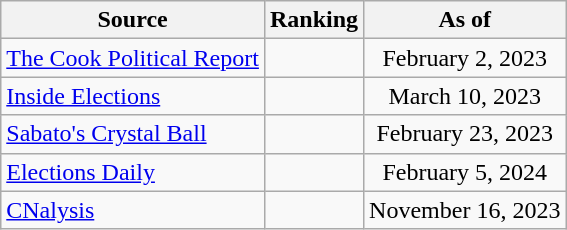<table class="wikitable" style="text-align:center">
<tr>
<th>Source</th>
<th>Ranking</th>
<th>As of</th>
</tr>
<tr>
<td style="text-align:left"><a href='#'>The Cook Political Report</a></td>
<td></td>
<td>February 2, 2023</td>
</tr>
<tr>
<td style="text-align:left"><a href='#'>Inside Elections</a></td>
<td></td>
<td>March 10, 2023</td>
</tr>
<tr>
<td style="text-align:left"><a href='#'>Sabato's Crystal Ball</a></td>
<td></td>
<td>February 23, 2023</td>
</tr>
<tr>
<td style="text-align:left"><a href='#'>Elections Daily</a></td>
<td></td>
<td>February 5, 2024</td>
</tr>
<tr>
<td style="text-align:left"><a href='#'>CNalysis</a></td>
<td></td>
<td>November 16, 2023</td>
</tr>
</table>
